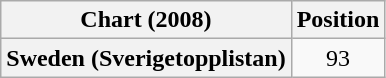<table class="wikitable plainrowheaders" style="text-align:center">
<tr>
<th scope="col">Chart (2008)</th>
<th scope="col">Position</th>
</tr>
<tr>
<th scope="row">Sweden (Sverigetopplistan)</th>
<td>93</td>
</tr>
</table>
